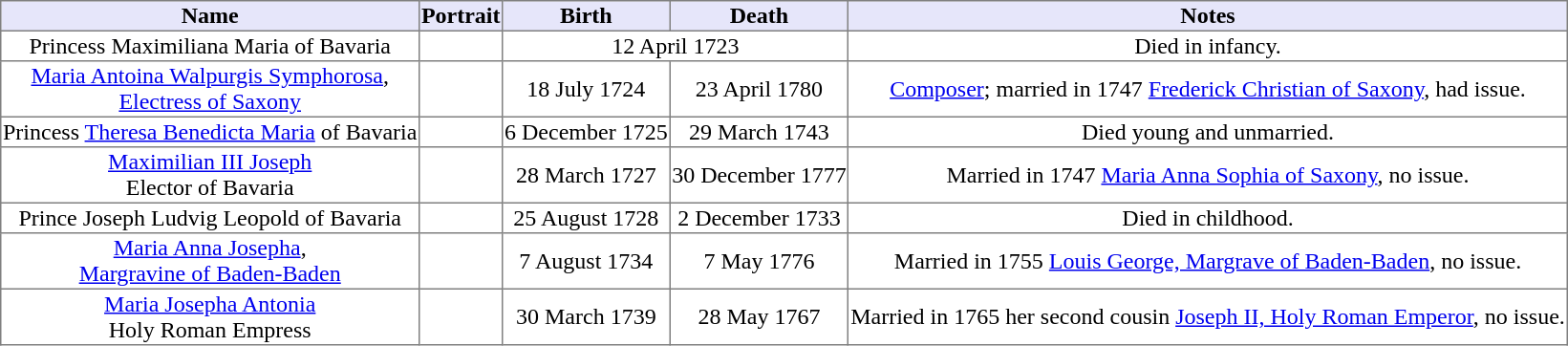<table border=1 style="border-collapse: collapse;">
<tr bgcolor=Lavender>
<th>Name</th>
<th>Portrait</th>
<th>Birth</th>
<th>Death</th>
<th>Notes</th>
</tr>
<tr>
<td align=center>Princess Maximiliana Maria of Bavaria</td>
<td align="center"></td>
<td align="center" colspan="2">12 April 1723</td>
<td align=center>Died in infancy.</td>
</tr>
<tr>
<td align=center><a href='#'>Maria Antoina Walpurgis Symphorosa</a>,<br><a href='#'>Electress of Saxony</a></td>
<td align="center"></td>
<td align=center>18 July 1724</td>
<td align=center>23 April 1780</td>
<td align=center><a href='#'>Composer</a>; married in 1747 <a href='#'>Frederick Christian of Saxony</a>, had issue.</td>
</tr>
<tr>
<td align=center>Princess <a href='#'>Theresa Benedicta Maria</a> of Bavaria</td>
<td align="center"></td>
<td align=center>6 December 1725</td>
<td align=center>29 March 1743</td>
<td align=center>Died young and unmarried.</td>
</tr>
<tr>
<td align=center><a href='#'>Maximilian III Joseph</a><br>Elector of Bavaria</td>
<td align=center></td>
<td align=center>28 March 1727</td>
<td align=center>30 December 1777</td>
<td align=center>Married in 1747 <a href='#'>Maria Anna Sophia of Saxony</a>, no issue.</td>
</tr>
<tr>
<td align=center>Prince Joseph Ludvig Leopold of Bavaria</td>
<td align="center"></td>
<td align=center>25 August 1728</td>
<td align=center>2 December 1733</td>
<td align=center>Died in childhood.</td>
</tr>
<tr>
<td align=center><a href='#'>Maria Anna Josepha</a>,<br><a href='#'>Margravine of Baden-Baden</a></td>
<td align="center"></td>
<td align=center>7 August 1734</td>
<td align=center>7 May 1776</td>
<td align=center>Married in 1755 <a href='#'>Louis George, Margrave of Baden-Baden</a>, no issue.</td>
</tr>
<tr>
<td align=center><a href='#'>Maria Josepha Antonia</a><br>Holy Roman Empress</td>
<td align=center></td>
<td align=center>30 March 1739</td>
<td align=center>28 May 1767</td>
<td align=center>Married in 1765 her second cousin <a href='#'>Joseph II, Holy Roman Emperor</a>, no issue.</td>
</tr>
</table>
